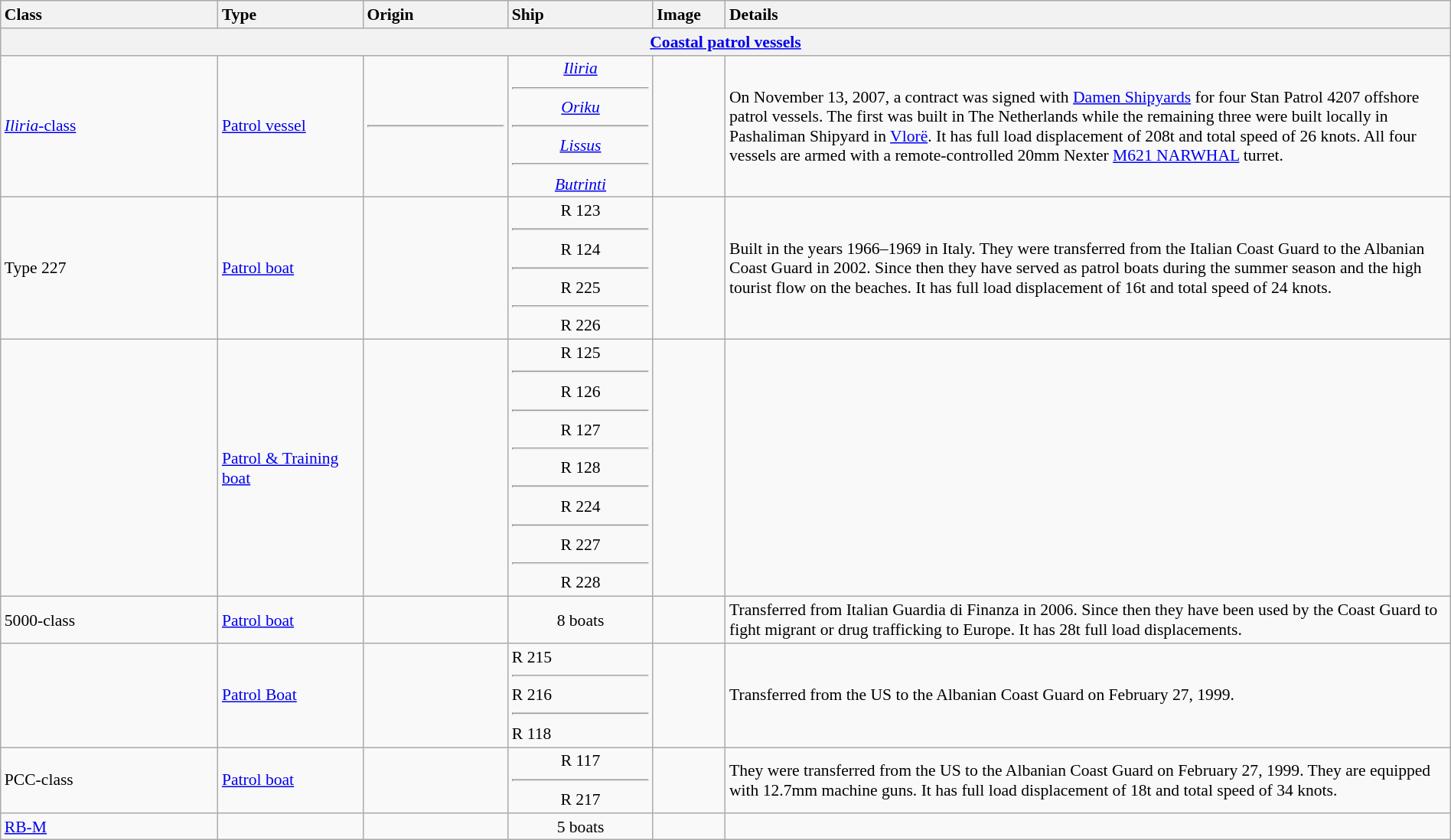<table class="wikitable" style="margin:auto; font-size:90%; width:100%;">
<tr>
<th style="text-align:left; width:15%;">Class</th>
<th style="text-align:left; width:10%;">Type</th>
<th style="text-align:left; width:10%;">Origin</th>
<th style="text-align:left; width:10%;">Ship</th>
<th style="text-align:left; width:5%;">Image</th>
<th style="text-align:left; width:50%;">Details</th>
</tr>
<tr>
<th colspan="6"><a href='#'>Coastal patrol vessels</a></th>
</tr>
<tr>
<td><a href='#'><em>Iliria</em>-class</a></td>
<td><a href='#'>Patrol vessel</a></td>
<td> <hr> </td>
<td align=center><a href='#'><em>Iliria</em></a> <hr> <a href='#'><em>Oriku</em></a> <hr> <a href='#'><em>Lissus</em></a> <hr> <a href='#'><em>Butrinti</em></a></td>
<td></td>
<td>On November 13, 2007, a contract was signed with <a href='#'>Damen Shipyards</a> for four Stan Patrol 4207 offshore patrol vessels. The first was built in The Netherlands while the remaining three were built locally in Pashaliman Shipyard in <a href='#'>Vlorë</a>. It has full load displacement of 208t and total speed of 26 knots. All four vessels are armed with a remote-controlled 20mm Nexter <a href='#'>M621 NARWHAL</a> turret.</td>
</tr>
<tr>
<td>Type 227</td>
<td><a href='#'>Patrol boat</a></td>
<td></td>
<td align="center">R 123 <hr> R 124 <hr> R 225 <hr> R 226</td>
<td></td>
<td>Built in the years 1966–1969 in Italy. They were transferred from the Italian Coast Guard to the Albanian Coast Guard in 2002. Since then they have served as patrol boats during the summer season and the high tourist flow on the beaches. It has full load displacement of 16t and total speed of 24 knots.</td>
</tr>
<tr>
<td></td>
<td><a href='#'>Patrol & Training boat</a></td>
<td></td>
<td align="center">R 125 <hr> R 126 <hr> R 127 <hr> R 128 <hr> R 224 <hr> R 227 <hr> R 228</td>
<td></td>
<td></td>
</tr>
<tr>
<td>5000-class</td>
<td><a href='#'>Patrol boat</a></td>
<td></td>
<td align="center">8 boats</td>
<td></td>
<td>Transferred from Italian Guardia di Finanza in 2006. Since then they have been used by the Coast Guard to fight migrant or drug trafficking to Europe. It has 28t full load displacements.</td>
</tr>
<tr>
<td></td>
<td><a href='#'>Patrol Boat</a></td>
<td></td>
<td>R 215 <hr> R 216 <hr> R 118</td>
<td></td>
<td>Transferred from the US to the Albanian Coast Guard on February 27, 1999.</td>
</tr>
<tr>
<td>PCC-class</td>
<td><a href='#'>Patrol boat</a></td>
<td></td>
<td align=center>R 117 <hr> R 217</td>
<td></td>
<td>They were transferred from the US to the Albanian Coast Guard on February 27, 1999. They are equipped with 12.7mm machine guns. It has full load displacement of 18t and total speed of 34 knots.</td>
</tr>
<tr>
<td><a href='#'>RB-M</a></td>
<td></td>
<td></td>
<td align=center>5 boats</td>
<td></td>
<td></td>
</tr>
</table>
